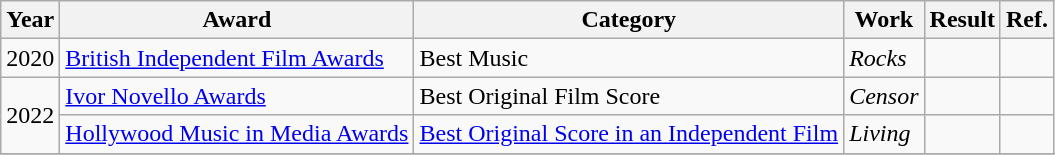<table class="wikitable plainrowheaders">
<tr>
<th>Year</th>
<th>Award</th>
<th>Category</th>
<th>Work</th>
<th>Result</th>
<th>Ref.</th>
</tr>
<tr>
<td>2020</td>
<td><a href='#'>British Independent Film Awards</a></td>
<td>Best Music</td>
<td><em>Rocks</em></td>
<td></td>
<td></td>
</tr>
<tr>
<td rowspan="2">2022</td>
<td><a href='#'>Ivor Novello Awards</a></td>
<td>Best Original Film Score</td>
<td><em>Censor</em></td>
<td></td>
<td></td>
</tr>
<tr>
<td><a href='#'>Hollywood Music in Media Awards</a></td>
<td><a href='#'>Best Original Score in an Independent Film</a></td>
<td><em>Living</em></td>
<td></td>
<td></td>
</tr>
<tr>
</tr>
</table>
